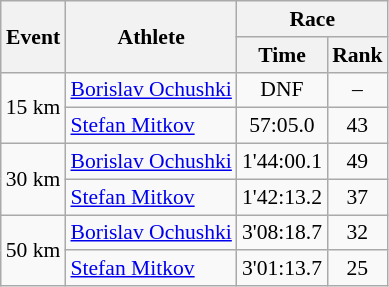<table class="wikitable" border="1" style="font-size:90%">
<tr>
<th rowspan=2>Event</th>
<th rowspan=2>Athlete</th>
<th colspan=2>Race</th>
</tr>
<tr>
<th>Time</th>
<th>Rank</th>
</tr>
<tr>
<td rowspan=2>15 km</td>
<td><a href='#'>Borislav Ochushki</a></td>
<td align=center>DNF</td>
<td align=center>–</td>
</tr>
<tr>
<td><a href='#'>Stefan Mitkov</a></td>
<td align=center>57:05.0</td>
<td align=center>43</td>
</tr>
<tr>
<td rowspan=2>30 km</td>
<td><a href='#'>Borislav Ochushki</a></td>
<td align=center>1'44:00.1</td>
<td align=center>49</td>
</tr>
<tr>
<td><a href='#'>Stefan Mitkov</a></td>
<td align=center>1'42:13.2</td>
<td align=center>37</td>
</tr>
<tr>
<td rowspan=2>50 km</td>
<td><a href='#'>Borislav Ochushki</a></td>
<td align=center>3'08:18.7</td>
<td align=center>32</td>
</tr>
<tr>
<td><a href='#'>Stefan Mitkov</a></td>
<td align=center>3'01:13.7</td>
<td align=center>25</td>
</tr>
</table>
